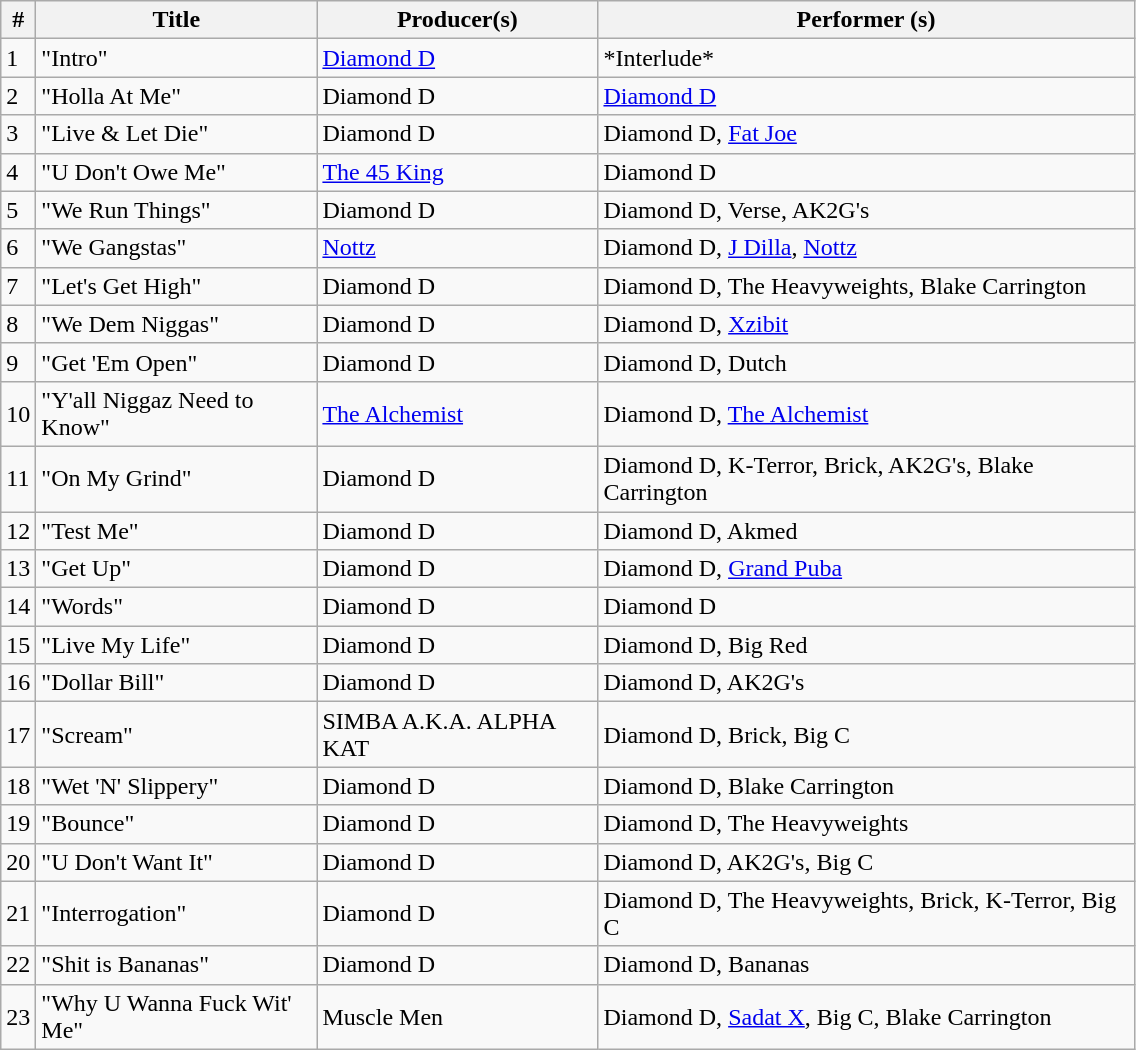<table class="wikitable">
<tr>
<th align="center" width="10">#</th>
<th align="center" width="180">Title</th>
<th align="center" width="180">Producer(s)</th>
<th align="center" width="350">Performer (s)</th>
</tr>
<tr>
<td>1</td>
<td>"Intro"</td>
<td><a href='#'>Diamond D</a></td>
<td>*Interlude*</td>
</tr>
<tr>
<td>2</td>
<td>"Holla At Me"</td>
<td>Diamond D</td>
<td><a href='#'>Diamond D</a></td>
</tr>
<tr>
<td>3</td>
<td>"Live & Let Die"</td>
<td>Diamond D</td>
<td>Diamond D, <a href='#'>Fat Joe</a></td>
</tr>
<tr>
<td>4</td>
<td>"U Don't Owe Me"</td>
<td><a href='#'>The 45 King</a></td>
<td>Diamond D</td>
</tr>
<tr>
<td>5</td>
<td>"We Run Things"</td>
<td>Diamond D</td>
<td>Diamond D, Verse, AK2G's</td>
</tr>
<tr>
<td>6</td>
<td>"We Gangstas"</td>
<td><a href='#'>Nottz</a></td>
<td>Diamond D, <a href='#'>J Dilla</a>, <a href='#'>Nottz</a></td>
</tr>
<tr>
<td>7</td>
<td>"Let's Get High"</td>
<td>Diamond D</td>
<td>Diamond D, The Heavyweights, Blake Carrington</td>
</tr>
<tr>
<td>8</td>
<td>"We Dem Niggas"</td>
<td>Diamond D</td>
<td>Diamond D, <a href='#'>Xzibit</a></td>
</tr>
<tr>
<td>9</td>
<td>"Get 'Em Open"</td>
<td>Diamond D</td>
<td>Diamond D, Dutch</td>
</tr>
<tr>
<td>10</td>
<td>"Y'all Niggaz Need to Know"</td>
<td><a href='#'>The Alchemist</a></td>
<td>Diamond D, <a href='#'>The Alchemist</a></td>
</tr>
<tr>
<td>11</td>
<td>"On My Grind"</td>
<td>Diamond D</td>
<td>Diamond D, K-Terror, Brick, AK2G's, Blake Carrington</td>
</tr>
<tr>
<td>12</td>
<td>"Test Me"</td>
<td>Diamond D</td>
<td>Diamond D, Akmed</td>
</tr>
<tr>
<td>13</td>
<td>"Get Up"</td>
<td>Diamond D</td>
<td>Diamond D, <a href='#'>Grand Puba</a></td>
</tr>
<tr>
<td>14</td>
<td>"Words"</td>
<td>Diamond D</td>
<td>Diamond D</td>
</tr>
<tr>
<td>15</td>
<td>"Live My Life"</td>
<td>Diamond D</td>
<td>Diamond D, Big Red</td>
</tr>
<tr>
<td>16</td>
<td>"Dollar Bill"</td>
<td>Diamond D</td>
<td>Diamond D, AK2G's</td>
</tr>
<tr>
<td>17</td>
<td>"Scream"</td>
<td>SIMBA A.K.A. ALPHA KAT</td>
<td>Diamond D, Brick, Big C</td>
</tr>
<tr>
<td>18</td>
<td>"Wet 'N' Slippery"</td>
<td>Diamond D</td>
<td>Diamond D, Blake Carrington</td>
</tr>
<tr>
<td>19</td>
<td>"Bounce"</td>
<td>Diamond D</td>
<td>Diamond D, The Heavyweights</td>
</tr>
<tr>
<td>20</td>
<td>"U Don't Want It"</td>
<td>Diamond D</td>
<td>Diamond D, AK2G's, Big C</td>
</tr>
<tr>
<td>21</td>
<td>"Interrogation"</td>
<td>Diamond D</td>
<td>Diamond D, The Heavyweights, Brick, K-Terror, Big C</td>
</tr>
<tr>
<td>22</td>
<td>"Shit is Bananas"</td>
<td>Diamond D</td>
<td>Diamond D, Bananas</td>
</tr>
<tr>
<td>23</td>
<td>"Why U Wanna Fuck Wit' Me"</td>
<td>Muscle Men</td>
<td>Diamond D, <a href='#'>Sadat X</a>, Big C, Blake Carrington</td>
</tr>
</table>
